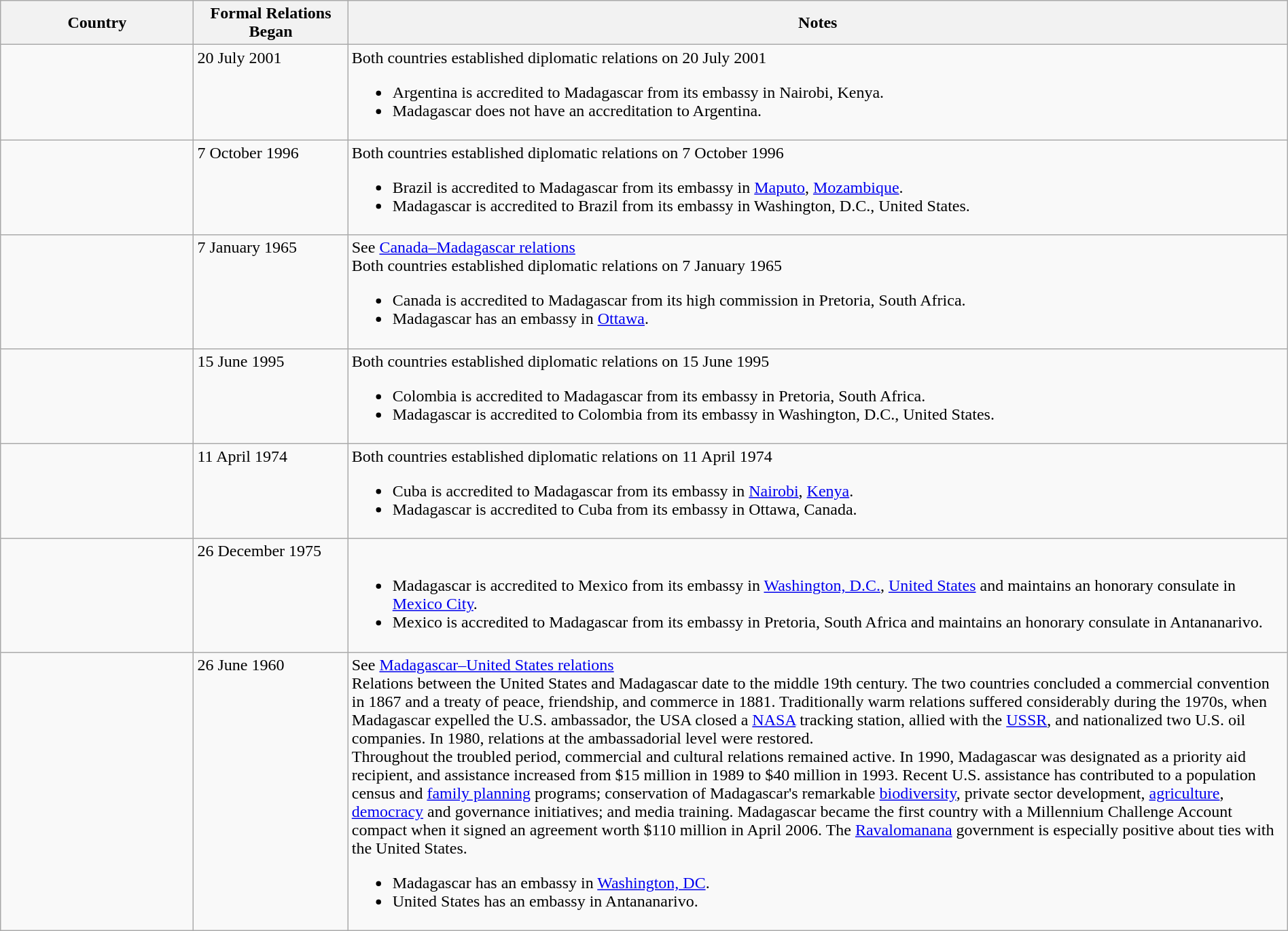<table class="wikitable sortable" style="width:100%; margin:auto;">
<tr>
<th style="width:15%;">Country</th>
<th style="width:12%;">Formal Relations Began</th>
<th>Notes</th>
</tr>
<tr valign="top">
<td></td>
<td>20 July 2001</td>
<td>Both countries established diplomatic relations on 20 July 2001<br><ul><li>Argentina is accredited to Madagascar from its embassy in Nairobi, Kenya.</li><li>Madagascar does not have an accreditation to Argentina.</li></ul></td>
</tr>
<tr valign="top">
<td></td>
<td>7 October 1996</td>
<td>Both countries established diplomatic relations on 7 October 1996<br><ul><li>Brazil is accredited to Madagascar from its embassy in <a href='#'>Maputo</a>, <a href='#'>Mozambique</a>.</li><li>Madagascar is accredited to Brazil from its embassy in Washington, D.C., United States.</li></ul></td>
</tr>
<tr valign="top">
<td></td>
<td>7 January 1965</td>
<td>See <a href='#'>Canada–Madagascar relations</a><br>Both countries established diplomatic relations on 7 January 1965<ul><li>Canada is accredited to Madagascar from its high commission in Pretoria, South Africa.</li><li>Madagascar has an embassy in <a href='#'>Ottawa</a>.</li></ul></td>
</tr>
<tr valign="top">
<td></td>
<td>15 June 1995</td>
<td>Both countries established diplomatic relations on 15 June 1995<br><ul><li>Colombia is accredited to Madagascar from its embassy in Pretoria, South Africa.</li><li>Madagascar is accredited to Colombia from its embassy in Washington, D.C., United States.</li></ul></td>
</tr>
<tr valign="top">
<td></td>
<td>11 April 1974</td>
<td>Both countries established diplomatic relations on 11 April 1974<br><ul><li>Cuba is accredited to Madagascar from its embassy in <a href='#'>Nairobi</a>, <a href='#'>Kenya</a>.</li><li>Madagascar is accredited to Cuba from its embassy in Ottawa, Canada.</li></ul></td>
</tr>
<tr valign="top">
<td></td>
<td>26 December 1975</td>
<td><br><ul><li>Madagascar is accredited to Mexico from its embassy in <a href='#'>Washington, D.C.</a>, <a href='#'>United States</a> and maintains an honorary consulate in <a href='#'>Mexico City</a>.</li><li>Mexico is accredited to Madagascar from its embassy in Pretoria, South Africa and maintains an honorary consulate in Antananarivo.</li></ul></td>
</tr>
<tr valign="top">
<td></td>
<td>26 June 1960</td>
<td>See <a href='#'>Madagascar–United States relations</a><br>Relations between the United States and Madagascar date to the middle 19th century. The two countries concluded a commercial convention in 1867 and a treaty of peace, friendship, and commerce in 1881. Traditionally warm relations suffered considerably during the 1970s, when Madagascar expelled the U.S. ambassador, the USA closed a <a href='#'>NASA</a> tracking station, allied with the <a href='#'>USSR</a>,  and nationalized two U.S. oil companies.  In 1980, relations at the ambassadorial level were restored.<br>Throughout the troubled period, commercial and cultural relations remained active. In 1990, Madagascar was designated as a priority aid recipient, and assistance increased from $15 million in 1989 to $40 million in 1993. Recent U.S. assistance has contributed to a population census and <a href='#'>family planning</a> programs; conservation of Madagascar's remarkable <a href='#'>biodiversity</a>, private sector development, <a href='#'>agriculture</a>, <a href='#'>democracy</a> and governance initiatives; and media training. Madagascar became the first country with a Millennium Challenge Account compact when it signed an agreement worth $110 million in April 2006.  The <a href='#'>Ravalomanana</a> government is especially positive about ties with the United States.<ul><li>Madagascar has an embassy in <a href='#'>Washington, DC</a>.</li><li>United States has an embassy in Antananarivo.</li></ul></td>
</tr>
</table>
